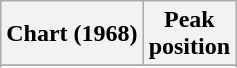<table class="wikitable plainrowheaders" style="text-align:center">
<tr>
<th scope="col">Chart (1968)</th>
<th scope="col">Peak<br>position</th>
</tr>
<tr>
</tr>
<tr>
</tr>
</table>
